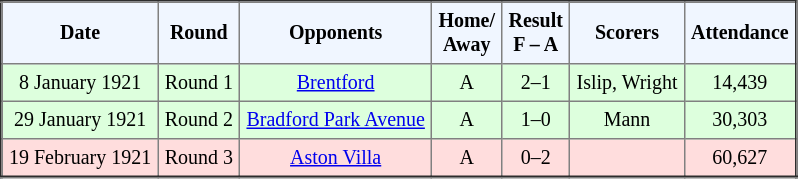<table border="2" cellpadding="4" style="border-collapse:collapse; text-align:center; font-size:smaller;">
<tr style="background:#f0f6ff;">
<th><strong>Date</strong></th>
<th><strong>Round</strong></th>
<th><strong>Opponents</strong></th>
<th><strong>Home/<br>Away</strong></th>
<th><strong>Result<br>F – A</strong></th>
<th><strong>Scorers</strong></th>
<th><strong>Attendance</strong></th>
</tr>
<tr style="background:#dfd;">
<td>8 January 1921</td>
<td>Round 1</td>
<td><a href='#'>Brentford</a></td>
<td>A</td>
<td>2–1</td>
<td>Islip, Wright</td>
<td>14,439</td>
</tr>
<tr style="background:#dfd;">
<td>29 January 1921</td>
<td>Round 2</td>
<td><a href='#'>Bradford Park Avenue</a></td>
<td>A</td>
<td>1–0</td>
<td>Mann</td>
<td>30,303</td>
</tr>
<tr style="background:#fdd;">
<td>19 February 1921</td>
<td>Round 3</td>
<td><a href='#'>Aston Villa</a></td>
<td>A</td>
<td>0–2</td>
<td></td>
<td>60,627</td>
</tr>
</table>
